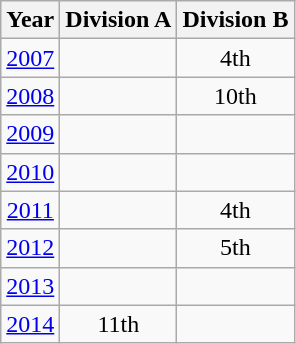<table class="wikitable" style="text-align:center">
<tr>
<th>Year</th>
<th>Division A</th>
<th>Division B</th>
</tr>
<tr>
<td><a href='#'>2007</a></td>
<td></td>
<td>4th</td>
</tr>
<tr>
<td><a href='#'>2008</a></td>
<td></td>
<td>10th</td>
</tr>
<tr>
<td><a href='#'>2009</a></td>
<td></td>
<td></td>
</tr>
<tr>
<td><a href='#'>2010</a></td>
<td></td>
<td></td>
</tr>
<tr>
<td><a href='#'>2011</a></td>
<td></td>
<td>4th</td>
</tr>
<tr>
<td><a href='#'>2012</a></td>
<td></td>
<td>5th</td>
</tr>
<tr>
<td><a href='#'>2013</a></td>
<td></td>
<td></td>
</tr>
<tr>
<td><a href='#'>2014</a></td>
<td>11th</td>
<td></td>
</tr>
</table>
